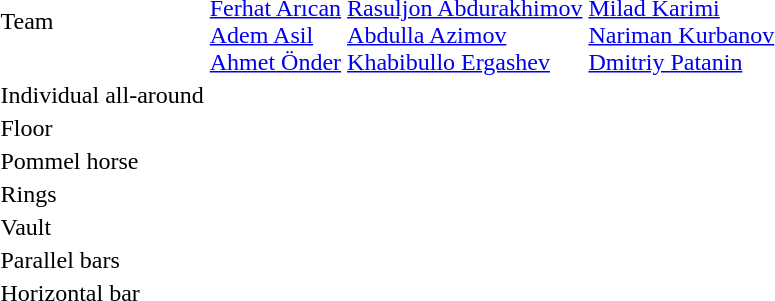<table>
<tr>
<td>Team</td>
<td><br><a href='#'>Ferhat Arıcan</a><br><a href='#'>Adem Asil</a><br><a href='#'>Ahmet Önder</a></td>
<td><br><a href='#'>Rasuljon Abdurakhimov</a><br><a href='#'>Abdulla Azimov</a><br><a href='#'>Khabibullo Ergashev</a></td>
<td><br><a href='#'>Milad Karimi</a><br><a href='#'>Nariman Kurbanov</a><br><a href='#'>Dmitriy Patanin</a></td>
</tr>
<tr>
<td>Individual all-around</td>
<td></td>
<td></td>
<td></td>
</tr>
<tr>
<td>Floor</td>
<td></td>
<td></td>
<td></td>
</tr>
<tr>
<td>Pommel horse</td>
<td></td>
<td></td>
<td></td>
</tr>
<tr>
<td>Rings</td>
<td></td>
<td></td>
<td></td>
</tr>
<tr>
<td>Vault</td>
<td></td>
<td></td>
<td></td>
</tr>
<tr>
<td>Parallel bars</td>
<td></td>
<td></td>
<td></td>
</tr>
<tr>
<td>Horizontal bar</td>
<td></td>
<td></td>
<td></td>
</tr>
</table>
